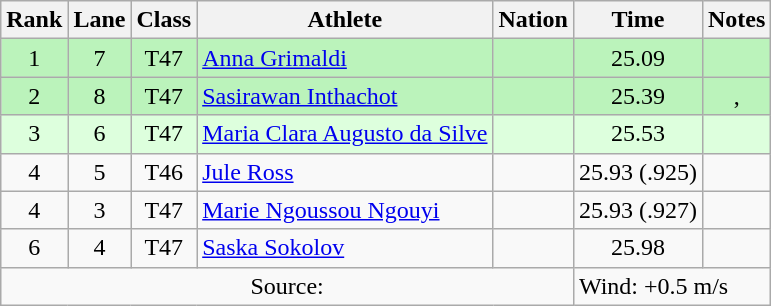<table class="wikitable sortable" style="text-align:center;">
<tr>
<th scope="col">Rank</th>
<th scope="col">Lane</th>
<th scope="col">Class</th>
<th scope="col">Athlete</th>
<th scope="col">Nation</th>
<th scope="col">Time</th>
<th scope="col">Notes</th>
</tr>
<tr bgcolor=bbf3bb>
<td>1</td>
<td>7</td>
<td>T47</td>
<td align=left><a href='#'>Anna Grimaldi</a></td>
<td align=left></td>
<td>25.09</td>
<td> </td>
</tr>
<tr bgcolor="#bbf3bb">
<td>2</td>
<td>8</td>
<td>T47</td>
<td align=left><a href='#'>Sasirawan Inthachot</a></td>
<td align=left></td>
<td>25.39</td>
<td>, </td>
</tr>
<tr bgcolor=ddffdd>
<td>3</td>
<td>6</td>
<td>T47</td>
<td align=left><a href='#'>Maria Clara Augusto da Silve</a></td>
<td align=left></td>
<td>25.53</td>
<td></td>
</tr>
<tr>
<td>4</td>
<td>5</td>
<td>T46</td>
<td align=left><a href='#'>Jule Ross</a></td>
<td align=left></td>
<td>25.93 (.925)</td>
<td></td>
</tr>
<tr>
<td>4</td>
<td>3</td>
<td>T47</td>
<td align=left><a href='#'>Marie Ngoussou Ngouyi</a></td>
<td align=left></td>
<td>25.93 (.927)</td>
<td></td>
</tr>
<tr>
<td>6</td>
<td>4</td>
<td>T47</td>
<td align=left><a href='#'>Saska Sokolov</a></td>
<td align=left></td>
<td>25.98</td>
<td></td>
</tr>
<tr class="sortbottom">
<td colspan=5>Source:</td>
<td colspan="2" style="text-align:left;">Wind: +0.5 m/s</td>
</tr>
</table>
